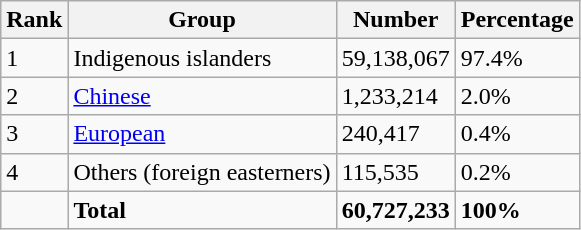<table class ="wikitable sortable">
<tr>
<th>Rank</th>
<th>Group</th>
<th>Number</th>
<th>Percentage</th>
</tr>
<tr>
<td>1</td>
<td>Indigenous islanders</td>
<td>59,138,067</td>
<td>97.4%</td>
</tr>
<tr>
<td>2</td>
<td><a href='#'>Chinese</a></td>
<td>1,233,214</td>
<td>2.0%</td>
</tr>
<tr>
<td>3</td>
<td><a href='#'>European</a></td>
<td>240,417</td>
<td>0.4%</td>
</tr>
<tr>
<td>4</td>
<td>Others (foreign easterners)</td>
<td>115,535</td>
<td>0.2%</td>
</tr>
<tr>
<td></td>
<td><strong>Total</strong></td>
<td><strong>60,727,233</strong></td>
<td><strong>100%</strong></td>
</tr>
</table>
